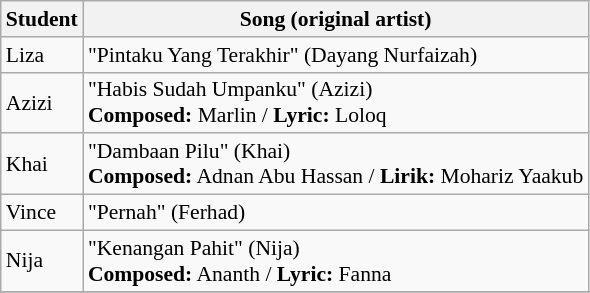<table class="wikitable" style="font-size:90%;">
<tr>
<th>Student</th>
<th>Song (original artist)</th>
</tr>
<tr>
<td>Liza</td>
<td>"Pintaku Yang Terakhir" (Dayang Nurfaizah)</td>
</tr>
<tr>
<td>Azizi</td>
<td>"Habis Sudah Umpanku" (Azizi) <br> <strong>Composed:</strong> Marlin / <strong>Lyric:</strong> Loloq</td>
</tr>
<tr>
<td>Khai</td>
<td>"Dambaan Pilu" (Khai) <br> <strong>Composed:</strong> Adnan Abu Hassan / <strong>Lirik:</strong> Mohariz Yaakub</td>
</tr>
<tr>
<td>Vince</td>
<td>"Pernah" (Ferhad)</td>
</tr>
<tr>
<td>Nija</td>
<td>"Kenangan Pahit" (Nija) <br> <strong>Composed:</strong> Ananth / <strong>Lyric:</strong> Fanna</td>
</tr>
<tr>
</tr>
</table>
